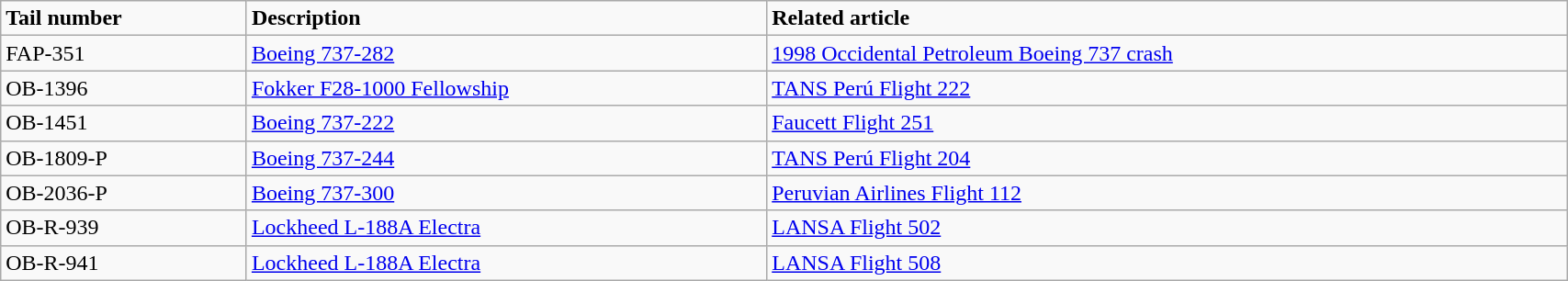<table class="wikitable" width="90%">
<tr>
<td><strong>Tail number</strong></td>
<td><strong>Description</strong></td>
<td><strong>Related article</strong></td>
</tr>
<tr>
<td>FAP-351</td>
<td><a href='#'>Boeing 737-282</a></td>
<td><a href='#'>1998 Occidental Petroleum Boeing 737 crash</a></td>
</tr>
<tr>
<td>OB-1396</td>
<td><a href='#'>Fokker F28-1000 Fellowship</a></td>
<td><a href='#'>TANS Perú Flight 222</a></td>
</tr>
<tr>
<td>OB-1451</td>
<td><a href='#'>Boeing 737-222</a></td>
<td><a href='#'>Faucett Flight 251</a></td>
</tr>
<tr>
<td>OB-1809-P</td>
<td><a href='#'>Boeing 737-244</a></td>
<td><a href='#'>TANS Perú Flight 204</a></td>
</tr>
<tr>
<td>OB-2036-P</td>
<td><a href='#'>Boeing 737-300</a></td>
<td><a href='#'>Peruvian Airlines Flight 112</a></td>
</tr>
<tr>
<td>OB-R-939</td>
<td><a href='#'>Lockheed L-188A Electra</a></td>
<td><a href='#'>LANSA Flight 502</a></td>
</tr>
<tr>
<td>OB-R-941</td>
<td><a href='#'>Lockheed L-188A Electra</a></td>
<td><a href='#'>LANSA Flight 508</a></td>
</tr>
</table>
